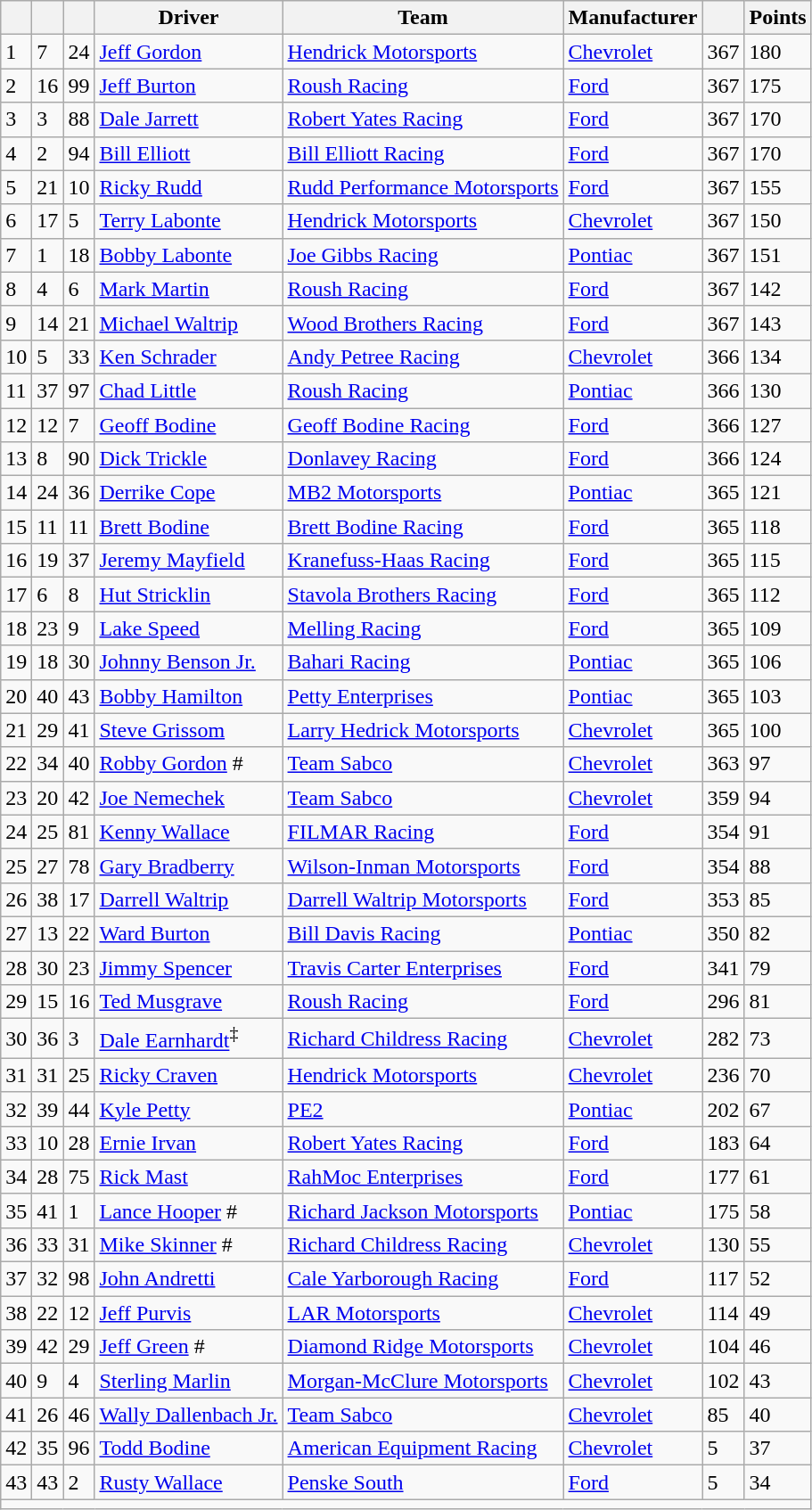<table class="wikitable" border="1">
<tr>
<th scope="col"></th>
<th scope="col"></th>
<th scope="col"></th>
<th scope="col">Driver</th>
<th scope="col">Team</th>
<th scope="col">Manufacturer</th>
<th scope="col"></th>
<th scope="col">Points</th>
</tr>
<tr>
<td scope="row">1</td>
<td>7</td>
<td>24</td>
<td><a href='#'>Jeff Gordon</a></td>
<td><a href='#'>Hendrick Motorsports</a></td>
<td><a href='#'>Chevrolet</a></td>
<td>367</td>
<td>180</td>
</tr>
<tr>
<td scope="row">2</td>
<td>16</td>
<td>99</td>
<td><a href='#'>Jeff Burton</a></td>
<td><a href='#'>Roush Racing</a></td>
<td><a href='#'>Ford</a></td>
<td>367</td>
<td>175</td>
</tr>
<tr>
<td scope="row">3</td>
<td>3</td>
<td>88</td>
<td><a href='#'>Dale Jarrett</a></td>
<td><a href='#'>Robert Yates Racing</a></td>
<td><a href='#'>Ford</a></td>
<td>367</td>
<td>170</td>
</tr>
<tr>
<td scope="row">4</td>
<td>2</td>
<td>94</td>
<td><a href='#'>Bill Elliott</a></td>
<td><a href='#'>Bill Elliott Racing</a></td>
<td><a href='#'>Ford</a></td>
<td>367</td>
<td>170</td>
</tr>
<tr>
<td scope="row">5</td>
<td>21</td>
<td>10</td>
<td><a href='#'>Ricky Rudd</a></td>
<td><a href='#'>Rudd Performance Motorsports</a></td>
<td><a href='#'>Ford</a></td>
<td>367</td>
<td>155</td>
</tr>
<tr>
<td scope="row">6</td>
<td>17</td>
<td>5</td>
<td><a href='#'>Terry Labonte</a></td>
<td><a href='#'>Hendrick Motorsports</a></td>
<td><a href='#'>Chevrolet</a></td>
<td>367</td>
<td>150</td>
</tr>
<tr>
<td scope="row">7</td>
<td>1</td>
<td>18</td>
<td><a href='#'>Bobby Labonte</a></td>
<td><a href='#'>Joe Gibbs Racing</a></td>
<td><a href='#'>Pontiac</a></td>
<td>367</td>
<td>151</td>
</tr>
<tr>
<td scope="row">8</td>
<td>4</td>
<td>6</td>
<td><a href='#'>Mark Martin</a></td>
<td><a href='#'>Roush Racing</a></td>
<td><a href='#'>Ford</a></td>
<td>367</td>
<td>142</td>
</tr>
<tr>
<td scope="row">9</td>
<td>14</td>
<td>21</td>
<td><a href='#'>Michael Waltrip</a></td>
<td><a href='#'>Wood Brothers Racing</a></td>
<td><a href='#'>Ford</a></td>
<td>367</td>
<td>143</td>
</tr>
<tr>
<td scope="row">10</td>
<td>5</td>
<td>33</td>
<td><a href='#'>Ken Schrader</a></td>
<td><a href='#'>Andy Petree Racing</a></td>
<td><a href='#'>Chevrolet</a></td>
<td>366</td>
<td>134</td>
</tr>
<tr>
<td scope="row">11</td>
<td>37</td>
<td>97</td>
<td><a href='#'>Chad Little</a></td>
<td><a href='#'>Roush Racing</a></td>
<td><a href='#'>Pontiac</a></td>
<td>366</td>
<td>130</td>
</tr>
<tr>
<td scope="row">12</td>
<td>12</td>
<td>7</td>
<td><a href='#'>Geoff Bodine</a></td>
<td><a href='#'>Geoff Bodine Racing</a></td>
<td><a href='#'>Ford</a></td>
<td>366</td>
<td>127</td>
</tr>
<tr>
<td scope="row">13</td>
<td>8</td>
<td>90</td>
<td><a href='#'>Dick Trickle</a></td>
<td><a href='#'>Donlavey Racing</a></td>
<td><a href='#'>Ford</a></td>
<td>366</td>
<td>124</td>
</tr>
<tr>
<td scope="row">14</td>
<td>24</td>
<td>36</td>
<td><a href='#'>Derrike Cope</a></td>
<td><a href='#'>MB2 Motorsports</a></td>
<td><a href='#'>Pontiac</a></td>
<td>365</td>
<td>121</td>
</tr>
<tr>
<td scope="row">15</td>
<td>11</td>
<td>11</td>
<td><a href='#'>Brett Bodine</a></td>
<td><a href='#'>Brett Bodine Racing</a></td>
<td><a href='#'>Ford</a></td>
<td>365</td>
<td>118</td>
</tr>
<tr>
<td scope="row">16</td>
<td>19</td>
<td>37</td>
<td><a href='#'>Jeremy Mayfield</a></td>
<td><a href='#'>Kranefuss-Haas Racing</a></td>
<td><a href='#'>Ford</a></td>
<td>365</td>
<td>115</td>
</tr>
<tr>
<td scope="row">17</td>
<td>6</td>
<td>8</td>
<td><a href='#'>Hut Stricklin</a></td>
<td><a href='#'>Stavola Brothers Racing</a></td>
<td><a href='#'>Ford</a></td>
<td>365</td>
<td>112</td>
</tr>
<tr>
<td scope="row">18</td>
<td>23</td>
<td>9</td>
<td><a href='#'>Lake Speed</a></td>
<td><a href='#'>Melling Racing</a></td>
<td><a href='#'>Ford</a></td>
<td>365</td>
<td>109</td>
</tr>
<tr>
<td scope="row">19</td>
<td>18</td>
<td>30</td>
<td><a href='#'>Johnny Benson Jr.</a></td>
<td><a href='#'>Bahari Racing</a></td>
<td><a href='#'>Pontiac</a></td>
<td>365</td>
<td>106</td>
</tr>
<tr>
<td scope="row">20</td>
<td>40</td>
<td>43</td>
<td><a href='#'>Bobby Hamilton</a></td>
<td><a href='#'>Petty Enterprises</a></td>
<td><a href='#'>Pontiac</a></td>
<td>365</td>
<td>103</td>
</tr>
<tr>
<td scope="row">21</td>
<td>29</td>
<td>41</td>
<td><a href='#'>Steve Grissom</a></td>
<td><a href='#'>Larry Hedrick Motorsports</a></td>
<td><a href='#'>Chevrolet</a></td>
<td>365</td>
<td>100</td>
</tr>
<tr>
<td scope="row">22</td>
<td>34</td>
<td>40</td>
<td><a href='#'>Robby Gordon</a> #</td>
<td><a href='#'>Team Sabco</a></td>
<td><a href='#'>Chevrolet</a></td>
<td>363</td>
<td>97</td>
</tr>
<tr>
<td scope="row">23</td>
<td>20</td>
<td>42</td>
<td><a href='#'>Joe Nemechek</a></td>
<td><a href='#'>Team Sabco</a></td>
<td><a href='#'>Chevrolet</a></td>
<td>359</td>
<td>94</td>
</tr>
<tr>
<td scope="row">24</td>
<td>25</td>
<td>81</td>
<td><a href='#'>Kenny Wallace</a></td>
<td><a href='#'>FILMAR Racing</a></td>
<td><a href='#'>Ford</a></td>
<td>354</td>
<td>91</td>
</tr>
<tr>
<td scope="row">25</td>
<td>27</td>
<td>78</td>
<td><a href='#'>Gary Bradberry</a></td>
<td><a href='#'>Wilson-Inman Motorsports</a></td>
<td><a href='#'>Ford</a></td>
<td>354</td>
<td>88</td>
</tr>
<tr>
<td scope="row">26</td>
<td>38</td>
<td>17</td>
<td><a href='#'>Darrell Waltrip</a></td>
<td><a href='#'>Darrell Waltrip Motorsports</a></td>
<td><a href='#'>Ford</a></td>
<td>353</td>
<td>85</td>
</tr>
<tr>
<td scope="row">27</td>
<td>13</td>
<td>22</td>
<td><a href='#'>Ward Burton</a></td>
<td><a href='#'>Bill Davis Racing</a></td>
<td><a href='#'>Pontiac</a></td>
<td>350</td>
<td>82</td>
</tr>
<tr>
<td scope="row">28</td>
<td>30</td>
<td>23</td>
<td><a href='#'>Jimmy Spencer</a></td>
<td><a href='#'>Travis Carter Enterprises</a></td>
<td><a href='#'>Ford</a></td>
<td>341</td>
<td>79</td>
</tr>
<tr>
<td scope="row">29</td>
<td>15</td>
<td>16</td>
<td><a href='#'>Ted Musgrave</a></td>
<td><a href='#'>Roush Racing</a></td>
<td><a href='#'>Ford</a></td>
<td>296</td>
<td>81</td>
</tr>
<tr>
<td scope="row">30</td>
<td>36</td>
<td>3</td>
<td><a href='#'>Dale Earnhardt</a><sup>‡</sup></td>
<td><a href='#'>Richard Childress Racing</a></td>
<td><a href='#'>Chevrolet</a></td>
<td>282</td>
<td>73</td>
</tr>
<tr>
<td scope="row">31</td>
<td>31</td>
<td>25</td>
<td><a href='#'>Ricky Craven</a></td>
<td><a href='#'>Hendrick Motorsports</a></td>
<td><a href='#'>Chevrolet</a></td>
<td>236</td>
<td>70</td>
</tr>
<tr>
<td scope="row">32</td>
<td>39</td>
<td>44</td>
<td><a href='#'>Kyle Petty</a></td>
<td><a href='#'>PE2</a></td>
<td><a href='#'>Pontiac</a></td>
<td>202</td>
<td>67</td>
</tr>
<tr>
<td scope="row">33</td>
<td>10</td>
<td>28</td>
<td><a href='#'>Ernie Irvan</a></td>
<td><a href='#'>Robert Yates Racing</a></td>
<td><a href='#'>Ford</a></td>
<td>183</td>
<td>64</td>
</tr>
<tr>
<td scope="row">34</td>
<td>28</td>
<td>75</td>
<td><a href='#'>Rick Mast</a></td>
<td><a href='#'>RahMoc Enterprises</a></td>
<td><a href='#'>Ford</a></td>
<td>177</td>
<td>61</td>
</tr>
<tr>
<td scope="row">35</td>
<td>41</td>
<td>1</td>
<td><a href='#'>Lance Hooper</a> #</td>
<td><a href='#'>Richard Jackson Motorsports</a></td>
<td><a href='#'>Pontiac</a></td>
<td>175</td>
<td>58</td>
</tr>
<tr>
<td scope="row">36</td>
<td>33</td>
<td>31</td>
<td><a href='#'>Mike Skinner</a> #</td>
<td><a href='#'>Richard Childress Racing</a></td>
<td><a href='#'>Chevrolet</a></td>
<td>130</td>
<td>55</td>
</tr>
<tr>
<td scope="row">37</td>
<td>32</td>
<td>98</td>
<td><a href='#'>John Andretti</a></td>
<td><a href='#'>Cale Yarborough Racing</a></td>
<td><a href='#'>Ford</a></td>
<td>117</td>
<td>52</td>
</tr>
<tr>
<td scope="row">38</td>
<td>22</td>
<td>12</td>
<td><a href='#'>Jeff Purvis</a></td>
<td><a href='#'>LAR Motorsports</a></td>
<td><a href='#'>Chevrolet</a></td>
<td>114</td>
<td>49</td>
</tr>
<tr>
<td scope="row">39</td>
<td>42</td>
<td>29</td>
<td><a href='#'>Jeff Green</a> #</td>
<td><a href='#'>Diamond Ridge Motorsports</a></td>
<td><a href='#'>Chevrolet</a></td>
<td>104</td>
<td>46</td>
</tr>
<tr>
<td scope="row">40</td>
<td>9</td>
<td>4</td>
<td><a href='#'>Sterling Marlin</a></td>
<td><a href='#'>Morgan-McClure Motorsports</a></td>
<td><a href='#'>Chevrolet</a></td>
<td>102</td>
<td>43</td>
</tr>
<tr>
<td scope="row">41</td>
<td>26</td>
<td>46</td>
<td><a href='#'>Wally Dallenbach Jr.</a></td>
<td><a href='#'>Team Sabco</a></td>
<td><a href='#'>Chevrolet</a></td>
<td>85</td>
<td>40</td>
</tr>
<tr>
<td scope="row">42</td>
<td>35</td>
<td>96</td>
<td><a href='#'>Todd Bodine</a></td>
<td><a href='#'>American Equipment Racing</a></td>
<td><a href='#'>Chevrolet</a></td>
<td>5</td>
<td>37</td>
</tr>
<tr>
<td scope="row">43</td>
<td>43</td>
<td>2</td>
<td><a href='#'>Rusty Wallace</a></td>
<td><a href='#'>Penske South</a></td>
<td><a href='#'>Ford</a></td>
<td>5</td>
<td>34</td>
</tr>
<tr class="sortbottom">
<td colspan="9"></td>
</tr>
</table>
